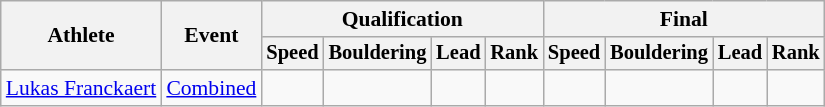<table class="wikitable" style="font-size:90%;">
<tr>
<th rowspan=2>Athlete</th>
<th rowspan=2>Event</th>
<th colspan=4>Qualification</th>
<th colspan=4>Final</th>
</tr>
<tr style="font-size:95%">
<th>Speed</th>
<th>Bouldering</th>
<th>Lead</th>
<th>Rank</th>
<th>Speed</th>
<th>Bouldering</th>
<th>Lead</th>
<th>Rank</th>
</tr>
<tr align=center>
<td rowspan=2 align=left><a href='#'>Lukas Franckaert</a></td>
<td align=left><a href='#'>Combined</a></td>
<td></td>
<td></td>
<td></td>
<td></td>
<td></td>
<td></td>
<td></td>
<td></td>
</tr>
</table>
